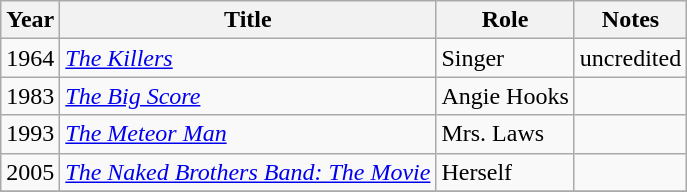<table class="wikitable sortable">
<tr>
<th>Year</th>
<th>Title</th>
<th>Role</th>
<th class="unsortable">Notes</th>
</tr>
<tr>
<td>1964</td>
<td><em><a href='#'>The Killers</a></em></td>
<td>Singer</td>
<td>uncredited</td>
</tr>
<tr>
<td>1983</td>
<td><em><a href='#'>The Big Score</a></em></td>
<td>Angie Hooks</td>
<td></td>
</tr>
<tr>
<td>1993</td>
<td><em><a href='#'>The Meteor Man</a></em></td>
<td>Mrs. Laws</td>
<td></td>
</tr>
<tr>
<td>2005</td>
<td><em><a href='#'>The Naked Brothers Band: The Movie</a></em></td>
<td>Herself</td>
<td></td>
</tr>
<tr>
</tr>
</table>
